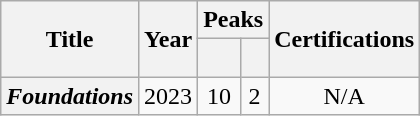<table class="wikitable plainrowheaders" style="text-align:center;">
<tr>
<th rowspan="2" scope="col">Title</th>
<th rowspan="2" scope="col">Year</th>
<th colspan="2" scope="col">Peaks</th>
<th rowspan="2" scope="col">Certifications</th>
</tr>
<tr>
<th><br></th>
<th><br></th>
</tr>
<tr>
<th><em>Foundations</em></th>
<td>2023</td>
<td>10</td>
<td>2</td>
<td>N/A</td>
</tr>
</table>
